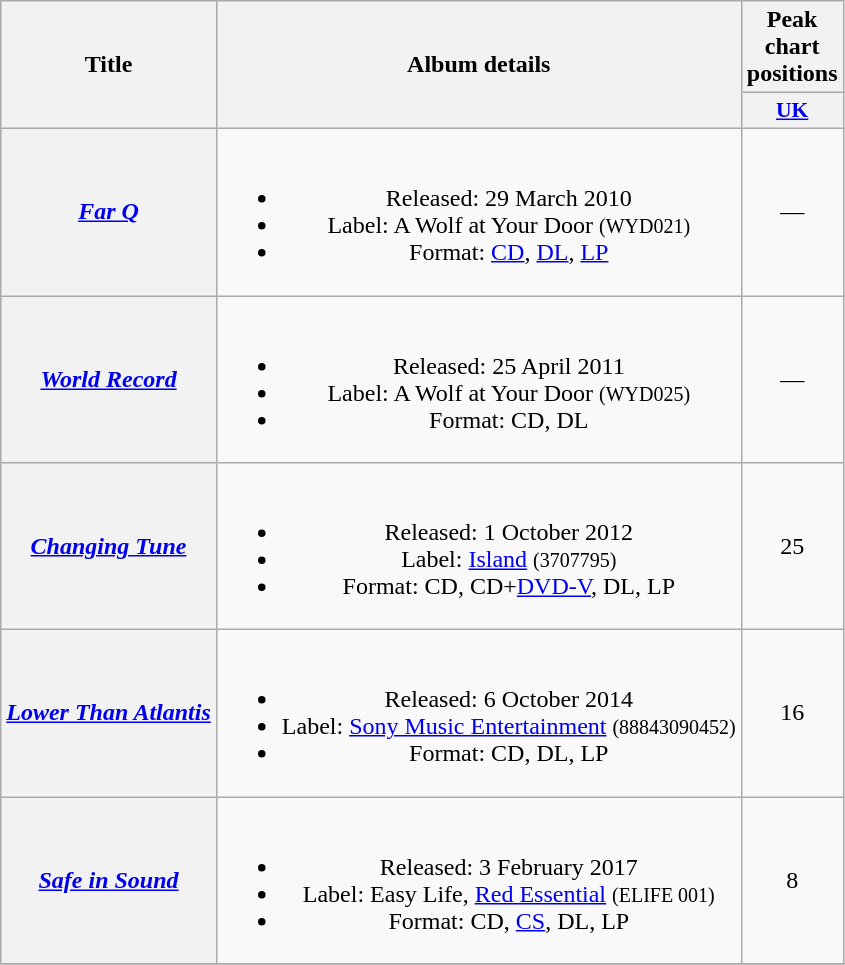<table class="wikitable plainrowheaders" style="text-align:center;">
<tr>
<th scope="col" rowspan="2">Title</th>
<th scope="col" rowspan="2">Album details</th>
<th scope="col" colspan="1">Peak chart<br>positions</th>
</tr>
<tr>
<th style="width:3em; font-size:90%"><a href='#'>UK</a></th>
</tr>
<tr>
<th scope="row"><strong><em><a href='#'>Far Q</a></em></strong></th>
<td><br><ul><li>Released: 29 March 2010</li><li>Label: A Wolf at Your Door <small>(WYD021)</small></li><li>Format: <a href='#'>CD</a>, <a href='#'>DL</a>, <a href='#'>LP</a></li></ul></td>
<td>—</td>
</tr>
<tr>
<th scope="row"><strong><em><a href='#'>World Record</a></em></strong></th>
<td><br><ul><li>Released: 25 April 2011</li><li>Label: A Wolf at Your Door <small>(WYD025)</small></li><li>Format: CD, DL</li></ul></td>
<td>—</td>
</tr>
<tr>
<th scope="row"><strong><em><a href='#'>Changing Tune</a></em></strong></th>
<td><br><ul><li>Released: 1 October 2012</li><li>Label: <a href='#'>Island</a> <small>(3707795)</small></li><li>Format: CD, CD+<a href='#'>DVD-V</a>, DL, LP</li></ul></td>
<td>25</td>
</tr>
<tr>
<th scope="row"><strong><em><a href='#'>Lower Than Atlantis</a></em></strong></th>
<td><br><ul><li>Released: 6 October 2014</li><li>Label: <a href='#'>Sony Music Entertainment</a> <small>(88843090452)</small></li><li>Format: CD, DL, LP</li></ul></td>
<td>16</td>
</tr>
<tr>
<th scope="row"><strong><em><a href='#'>Safe in Sound</a></em></strong></th>
<td><br><ul><li>Released: 3 February 2017</li><li>Label: Easy Life, <a href='#'>Red Essential</a> <small>(ELIFE 001)</small></li><li>Format: CD, <a href='#'>CS</a>, DL, LP</li></ul></td>
<td>8</td>
</tr>
<tr>
</tr>
</table>
